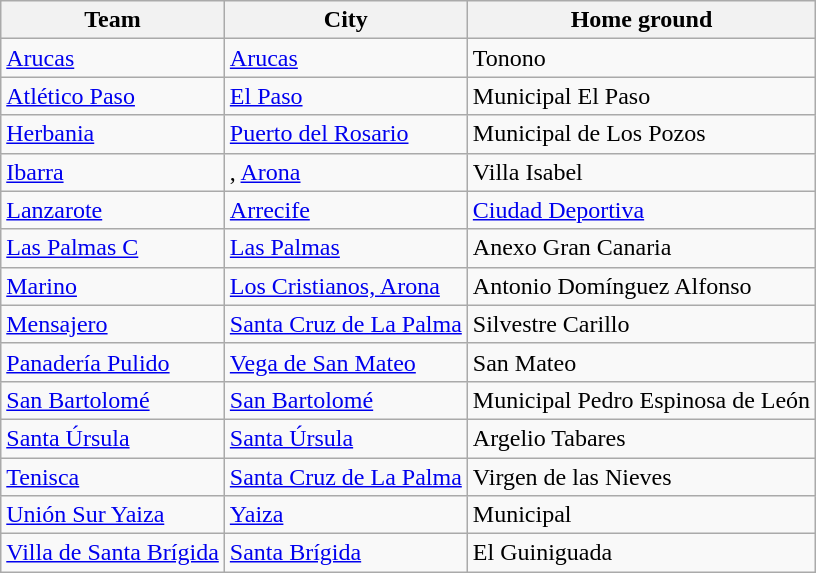<table class="wikitable sortable">
<tr>
<th>Team</th>
<th>City</th>
<th>Home ground</th>
</tr>
<tr>
<td><a href='#'>Arucas</a></td>
<td><a href='#'>Arucas</a></td>
<td>Tonono</td>
</tr>
<tr>
<td><a href='#'>Atlético Paso</a></td>
<td><a href='#'>El Paso</a></td>
<td>Municipal El Paso</td>
</tr>
<tr>
<td><a href='#'>Herbania</a></td>
<td><a href='#'>Puerto del Rosario</a></td>
<td>Municipal de Los Pozos</td>
</tr>
<tr>
<td><a href='#'>Ibarra</a></td>
<td>, <a href='#'>Arona</a></td>
<td>Villa Isabel</td>
</tr>
<tr>
<td><a href='#'>Lanzarote</a></td>
<td><a href='#'>Arrecife</a></td>
<td><a href='#'>Ciudad Deportiva</a></td>
</tr>
<tr>
<td><a href='#'>Las Palmas C</a></td>
<td><a href='#'>Las Palmas</a></td>
<td>Anexo Gran Canaria</td>
</tr>
<tr>
<td><a href='#'>Marino</a></td>
<td><a href='#'>Los Cristianos, Arona</a></td>
<td>Antonio Domínguez Alfonso</td>
</tr>
<tr>
<td><a href='#'>Mensajero</a></td>
<td><a href='#'>Santa Cruz de La Palma</a></td>
<td>Silvestre Carillo</td>
</tr>
<tr>
<td><a href='#'>Panadería Pulido</a></td>
<td><a href='#'>Vega de San Mateo</a></td>
<td>San Mateo</td>
</tr>
<tr>
<td><a href='#'>San Bartolomé</a></td>
<td><a href='#'>San Bartolomé</a></td>
<td>Municipal Pedro Espinosa de León<br></td>
</tr>
<tr>
<td><a href='#'>Santa Úrsula</a></td>
<td><a href='#'>Santa Úrsula</a></td>
<td>Argelio Tabares<br></td>
</tr>
<tr>
<td><a href='#'>Tenisca</a></td>
<td><a href='#'>Santa Cruz de La Palma</a></td>
<td>Virgen de las Nieves</td>
</tr>
<tr>
<td><a href='#'>Unión Sur Yaiza</a></td>
<td><a href='#'>Yaiza</a></td>
<td>Municipal</td>
</tr>
<tr>
<td><a href='#'>Villa de Santa Brígida</a></td>
<td><a href='#'>Santa Brígida</a></td>
<td>El Guiniguada</td>
</tr>
</table>
